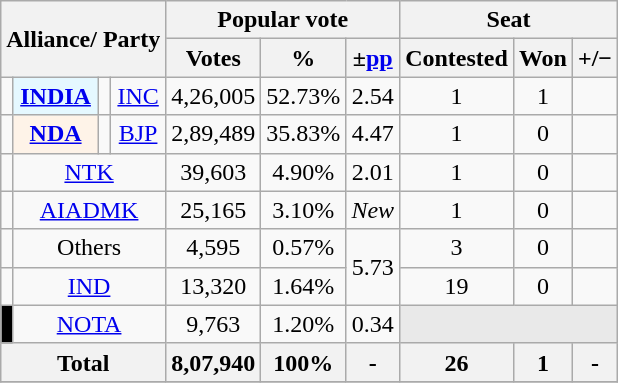<table class="wikitable sortable" style="text-align:center;">
<tr>
<th colspan="4" rowspan="2">Alliance/ Party</th>
<th colspan="3">Popular vote</th>
<th colspan="3">Seat</th>
</tr>
<tr>
<th>Votes</th>
<th>%</th>
<th>±<a href='#'>pp</a></th>
<th>Contested</th>
<th>Won</th>
<th><strong>+/−</strong></th>
</tr>
<tr>
<td></td>
<th style="background:#E5F8FF"><a href='#'>INDIA</a></th>
<td></td>
<td><a href='#'>INC</a></td>
<td>4,26,005</td>
<td>52.73%</td>
<td> 2.54</td>
<td>1</td>
<td>1</td>
<td></td>
</tr>
<tr>
<td></td>
<th style="background:#fef3e8"><a href='#'>NDA</a></th>
<td></td>
<td><a href='#'>BJP</a></td>
<td>2,89,489</td>
<td>35.83%</td>
<td> 4.47</td>
<td>1</td>
<td>0</td>
<td></td>
</tr>
<tr>
<td></td>
<td colspan="3"><a href='#'>NTK</a></td>
<td>39,603</td>
<td>4.90%</td>
<td> 2.01</td>
<td>1</td>
<td>0</td>
<td></td>
</tr>
<tr>
<td></td>
<td colspan="3"><a href='#'>AIADMK</a></td>
<td>25,165</td>
<td>3.10%</td>
<td><em>New</em></td>
<td>1</td>
<td>0</td>
<td></td>
</tr>
<tr>
<td></td>
<td colspan="3">Others</td>
<td>4,595</td>
<td>0.57%</td>
<td rowspan="2"> 5.73</td>
<td>3</td>
<td>0</td>
<td></td>
</tr>
<tr>
<td></td>
<td colspan="3"><a href='#'>IND</a></td>
<td>13,320</td>
<td>1.64%</td>
<td>19</td>
<td>0</td>
<td></td>
</tr>
<tr>
<td bgcolor="Black"></td>
<td colspan="3"><a href='#'>NOTA</a></td>
<td>9,763</td>
<td>1.20%</td>
<td> 0.34</td>
<th colspan="3" style="background-color:#E9E9E9"></th>
</tr>
<tr>
<th colspan="4">Total</th>
<th>8,07,940</th>
<th>100%</th>
<th>-</th>
<th>26</th>
<th>1</th>
<th>-</th>
</tr>
<tr>
</tr>
</table>
